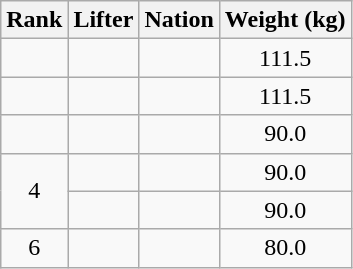<table class="wikitable sortable" style="text-align:center">
<tr>
<th>Rank</th>
<th>Lifter</th>
<th>Nation</th>
<th>Weight (kg)</th>
</tr>
<tr>
<td></td>
<td align=left></td>
<td align=left></td>
<td>111.5</td>
</tr>
<tr>
<td></td>
<td align=left></td>
<td align=left></td>
<td>111.5</td>
</tr>
<tr>
<td></td>
<td align=left></td>
<td align=left></td>
<td>90.0</td>
</tr>
<tr>
<td rowspan=2>4</td>
<td align=left></td>
<td align=left></td>
<td>90.0</td>
</tr>
<tr>
<td align=left></td>
<td align=left></td>
<td>90.0</td>
</tr>
<tr>
<td>6</td>
<td align=left></td>
<td align=left></td>
<td>80.0</td>
</tr>
</table>
